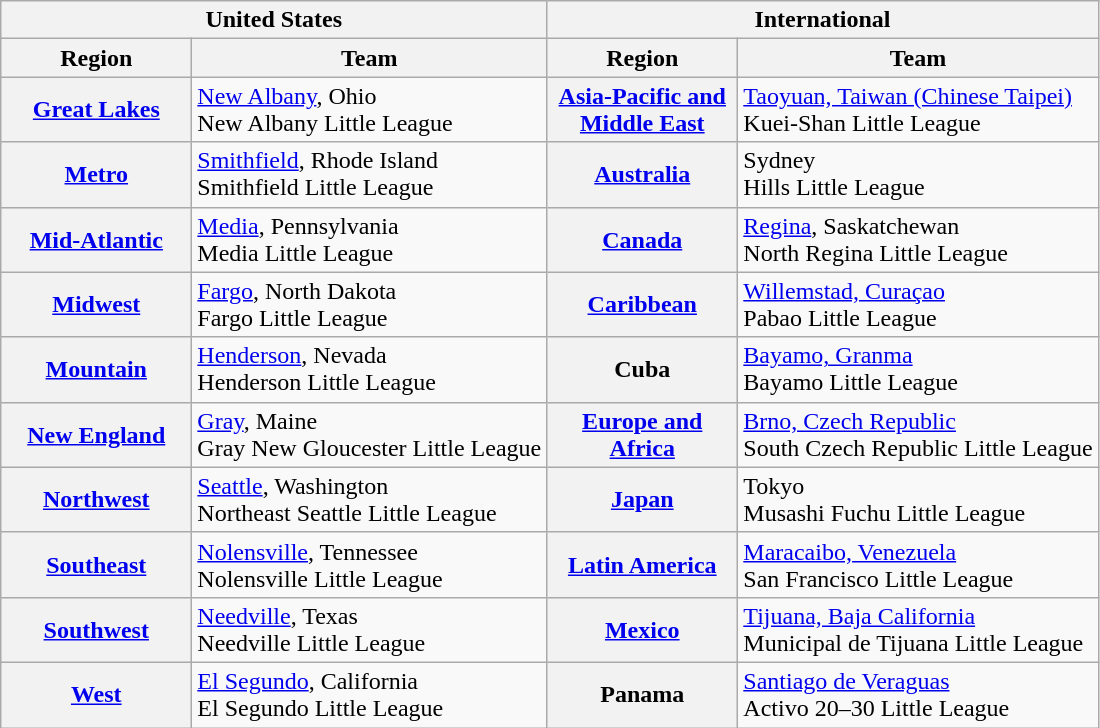<table class="wikitable">
<tr>
<th colspan="2"> United States</th>
<th colspan="2">International</th>
</tr>
<tr>
<th width="120px">Region</th>
<th>Team</th>
<th width="120px">Region</th>
<th>Team</th>
</tr>
<tr>
<th><a href='#'>Great Lakes</a></th>
<td> <a href='#'>New Albany</a>, Ohio<br>New Albany Little League</td>
<th><a href='#'>Asia-Pacific and Middle East</a></th>
<td> <a href='#'>Taoyuan, Taiwan (Chinese Taipei)</a><br>Kuei-Shan Little League</td>
</tr>
<tr>
<th><a href='#'>Metro</a></th>
<td> <a href='#'>Smithfield</a>, Rhode Island<br>Smithfield Little League</td>
<th><a href='#'>Australia</a></th>
<td> Sydney<br>Hills Little League</td>
</tr>
<tr>
<th><a href='#'>Mid-Atlantic</a></th>
<td> <a href='#'>Media</a>, Pennsylvania<br>Media Little League</td>
<th><a href='#'>Canada</a></th>
<td> <a href='#'>Regina</a>, Saskatchewan<br>North Regina Little League</td>
</tr>
<tr>
<th><a href='#'>Midwest</a></th>
<td> <a href='#'>Fargo</a>, North Dakota<br>Fargo Little League</td>
<th><a href='#'>Caribbean</a></th>
<td> <a href='#'>Willemstad, Curaçao</a><br>Pabao Little League</td>
</tr>
<tr>
<th><a href='#'>Mountain</a></th>
<td> <a href='#'>Henderson</a>, Nevada<br>Henderson Little League</td>
<th>Cuba</th>
<td> <a href='#'>Bayamo, Granma</a><br>Bayamo Little League</td>
</tr>
<tr>
<th><a href='#'>New England</a></th>
<td> <a href='#'>Gray</a>, Maine<br>Gray New Gloucester Little League</td>
<th><a href='#'>Europe and Africa</a></th>
<td> <a href='#'>Brno, Czech Republic</a><br>South Czech Republic Little League</td>
</tr>
<tr>
<th><a href='#'>Northwest</a></th>
<td> <a href='#'>Seattle</a>, Washington<br>Northeast Seattle Little League</td>
<th><a href='#'>Japan</a></th>
<td> Tokyo<br>Musashi Fuchu Little League</td>
</tr>
<tr>
<th><a href='#'>Southeast</a></th>
<td> <a href='#'>Nolensville</a>, Tennessee<br>Nolensville Little League</td>
<th><a href='#'>Latin America</a></th>
<td> <a href='#'>Maracaibo, Venezuela</a><br>San Francisco Little League</td>
</tr>
<tr>
<th><a href='#'>Southwest</a></th>
<td> <a href='#'>Needville</a>, Texas<br>Needville Little League</td>
<th><a href='#'>Mexico</a></th>
<td> <a href='#'>Tijuana, Baja California</a> <br>Municipal de Tijuana Little League</td>
</tr>
<tr>
<th><a href='#'>West</a></th>
<td> <a href='#'>El Segundo</a>, California<br>El Segundo Little League</td>
<th>Panama</th>
<td> <a href='#'>Santiago de Veraguas</a><br>Activo 20–30 Little League</td>
</tr>
</table>
